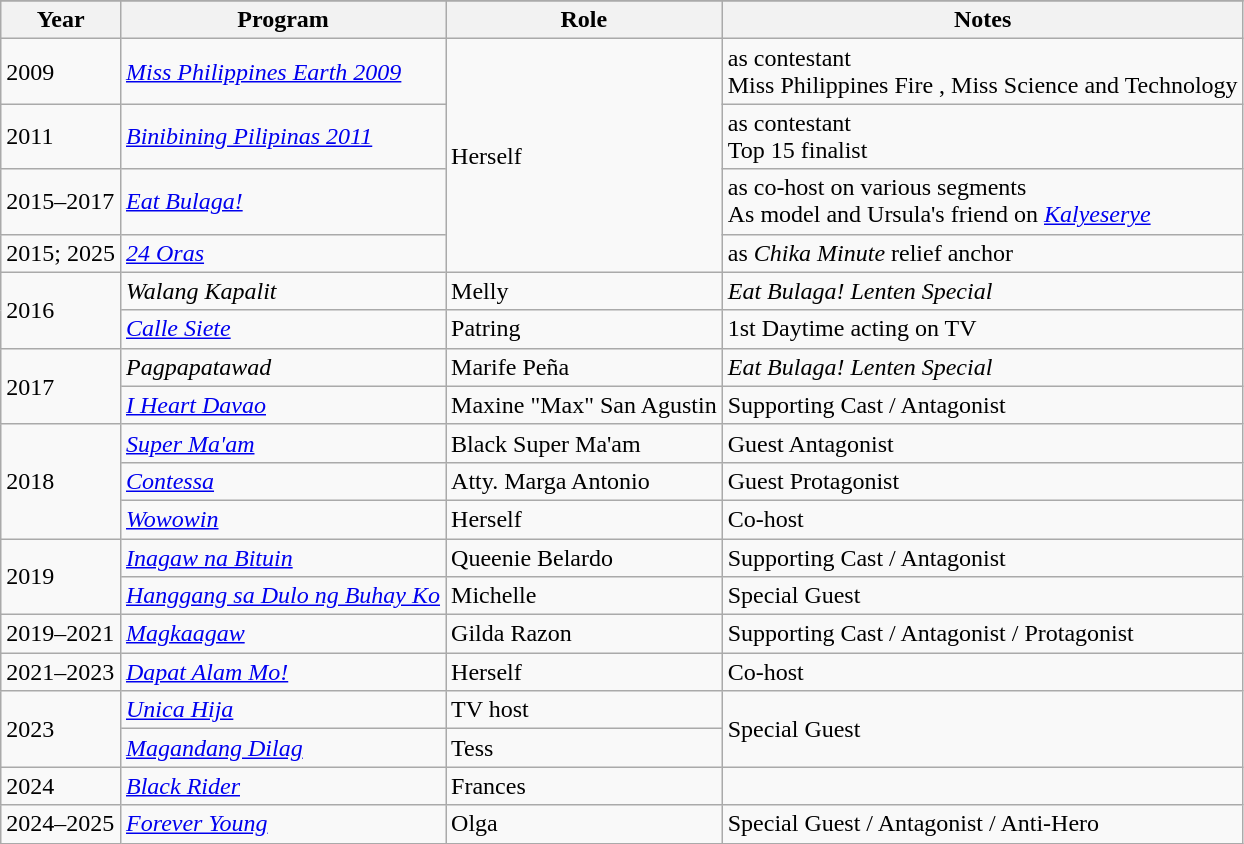<table class="wikitable sortable" background: #f9f9f9>
<tr bgcolor="#B0C4DE" align="center">
</tr>
<tr>
<th>Year</th>
<th>Program</th>
<th>Role</th>
<th>Notes</th>
</tr>
<tr>
<td>2009</td>
<td><em><a href='#'>Miss Philippines Earth 2009</a></em></td>
<td rowspan="4">Herself</td>
<td>as contestant <br> Miss Philippines Fire , Miss Science and Technology</td>
</tr>
<tr>
<td>2011</td>
<td><em><a href='#'>Binibining Pilipinas 2011</a></em></td>
<td>as contestant <br> Top 15 finalist</td>
</tr>
<tr>
<td>2015–2017</td>
<td><em><a href='#'>Eat Bulaga!</a></em></td>
<td>as co-host on various segments <br> As model and Ursula's friend on <em><a href='#'>Kalyeserye</a></em></td>
</tr>
<tr>
<td>2015; 2025</td>
<td><em><a href='#'>24 Oras</a></em></td>
<td>as <em>Chika Minute</em> relief anchor</td>
</tr>
<tr>
<td rowspan="2">2016</td>
<td><em>Walang Kapalit</em></td>
<td>Melly</td>
<td><em>Eat Bulaga! Lenten Special</em></td>
</tr>
<tr>
<td><em><a href='#'>Calle Siete</a></em></td>
<td>Patring</td>
<td>1st Daytime acting on TV</td>
</tr>
<tr>
<td rowspan="2">2017</td>
<td><em>Pagpapatawad</em></td>
<td>Marife Peña</td>
<td><em>Eat Bulaga! Lenten Special</em></td>
</tr>
<tr>
<td><em><a href='#'>I Heart Davao</a></em></td>
<td>Maxine "Max" San Agustin</td>
<td>Supporting Cast / Antagonist</td>
</tr>
<tr>
<td rowspan="3">2018</td>
<td><em><a href='#'>Super Ma'am</a></em></td>
<td>Black Super Ma'am</td>
<td>Guest Antagonist</td>
</tr>
<tr>
<td><em><a href='#'>Contessa</a></em></td>
<td>Atty. Marga Antonio</td>
<td>Guest Protagonist</td>
</tr>
<tr>
<td><em><a href='#'>Wowowin</a></em></td>
<td>Herself</td>
<td>Co-host</td>
</tr>
<tr>
<td rowspan="2">2019</td>
<td><em><a href='#'>Inagaw na Bituin</a></em></td>
<td>Queenie Belardo</td>
<td>Supporting Cast / Antagonist</td>
</tr>
<tr>
<td><em><a href='#'>Hanggang sa Dulo ng Buhay Ko</a></em></td>
<td>Michelle</td>
<td>Special Guest</td>
</tr>
<tr>
<td>2019–2021</td>
<td><em><a href='#'>Magkaagaw</a></em></td>
<td>Gilda Razon</td>
<td>Supporting Cast / Antagonist / Protagonist</td>
</tr>
<tr>
<td>2021–2023</td>
<td><em><a href='#'>Dapat Alam Mo!</a></em></td>
<td>Herself</td>
<td>Co-host</td>
</tr>
<tr>
<td rowspan="2">2023</td>
<td><em><a href='#'>Unica Hija</a></em></td>
<td>TV host</td>
<td rowspan="2">Special Guest</td>
</tr>
<tr>
<td><em><a href='#'>Magandang Dilag</a></em></td>
<td>Tess</td>
</tr>
<tr>
<td>2024</td>
<td><em><a href='#'> Black Rider</a></em></td>
<td>Frances</td>
<td></td>
</tr>
<tr>
<td>2024–2025</td>
<td><a href='#'><em>Forever Young</em></a></td>
<td>Olga</td>
<td>Special Guest / Antagonist / Anti-Hero</td>
</tr>
</table>
